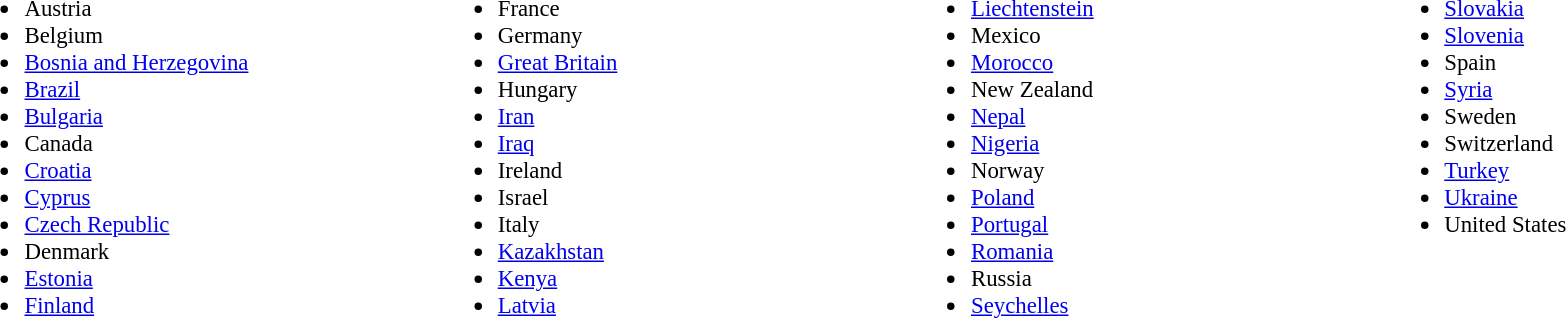<table width="100%" style="font-size:95%;">
<tr>
<td valign="top" width="25%">  <br><ul><li> Austria</li><li> Belgium</li><li> <a href='#'>Bosnia and Herzegovina</a></li><li> <a href='#'>Brazil</a></li><li> <a href='#'>Bulgaria</a></li><li> Canada</li><li> <a href='#'>Croatia</a></li><li> <a href='#'>Cyprus</a></li><li> <a href='#'>Czech Republic</a></li><li> Denmark</li><li> <a href='#'>Estonia</a></li><li> <a href='#'>Finland</a></li></ul></td>
<td valign="top" width="25%">  <br><ul><li> France</li><li> Germany</li><li> <a href='#'>Great Britain</a></li><li> Hungary</li><li> <a href='#'>Iran</a></li><li> <a href='#'>Iraq</a></li><li> Ireland</li><li> Israel</li><li> Italy</li><li> <a href='#'>Kazakhstan</a></li><li> <a href='#'>Kenya</a></li><li> <a href='#'>Latvia</a></li></ul></td>
<td valign="top" width="25%">  <br><ul><li> <a href='#'>Liechtenstein</a></li><li> Mexico</li><li> <a href='#'>Morocco</a></li><li> New Zealand</li><li> <a href='#'>Nepal</a></li><li> <a href='#'>Nigeria</a></li><li> Norway</li><li> <a href='#'>Poland</a></li><li> <a href='#'>Portugal</a></li><li> <a href='#'>Romania</a></li><li> Russia</li><li> <a href='#'>Seychelles</a></li></ul></td>
<td valign="top" width="25%">  <br><ul><li> <a href='#'>Slovakia</a></li><li> <a href='#'>Slovenia</a></li><li> Spain</li><li> <a href='#'>Syria</a></li><li> Sweden</li><li> Switzerland</li><li> <a href='#'>Turkey</a></li><li> <a href='#'>Ukraine</a></li><li> United States</li></ul></td>
</tr>
</table>
